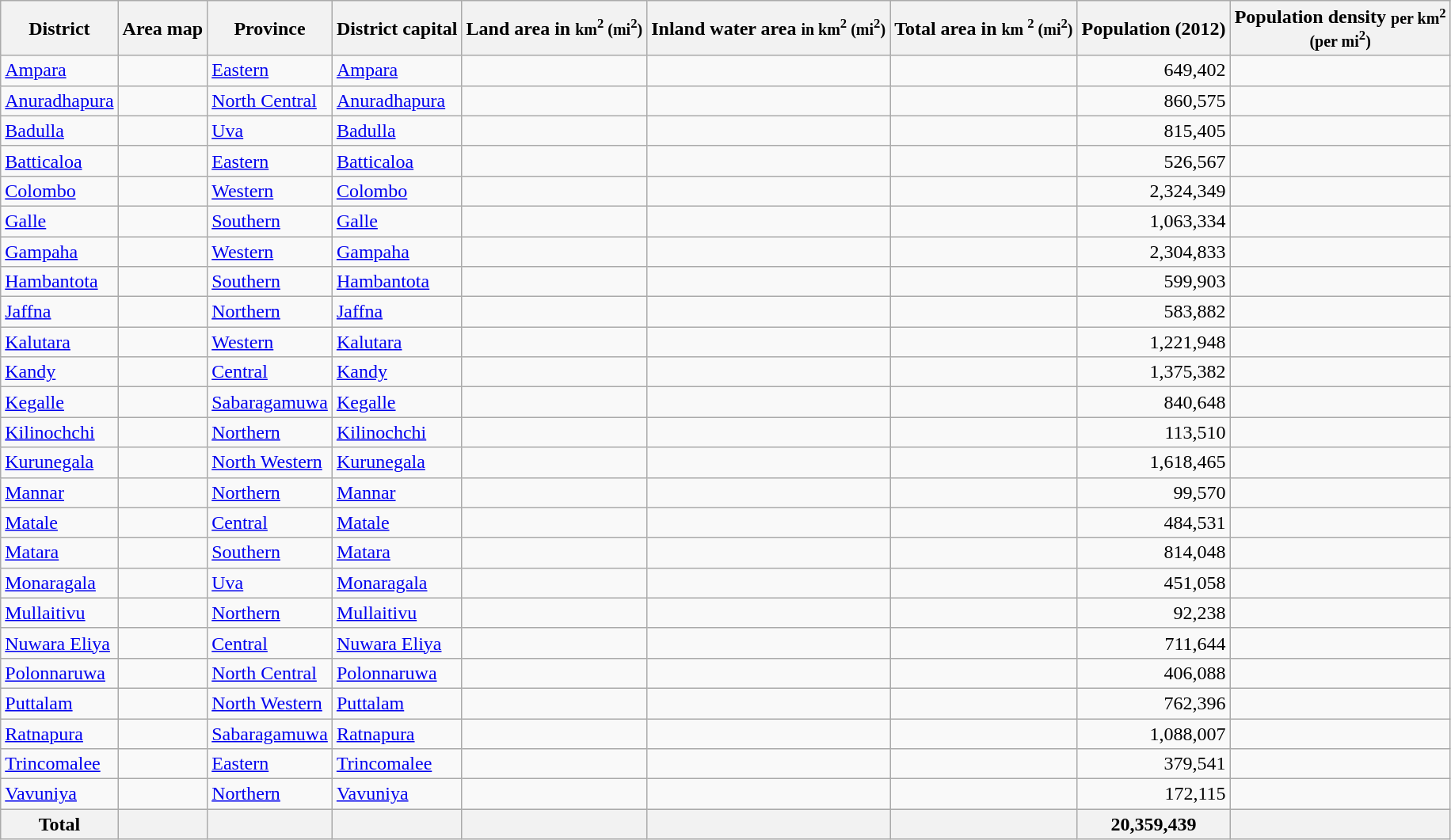<table class="wikitable sortable static-row-numbers static-row-header-text"  style="text-align:right;">
<tr>
<th>District</th>
<th class="unsortable">Area map</th>
<th>Province</th>
<th>District capital</th>
<th>Land area in <small>km<sup>2</sup> (mi<sup>2</sup>)</small></th>
<th>Inland water area <small>in km<sup>2</sup> (mi<sup>2</sup>)</small></th>
<th>Total area in <small>km <sup>2</sup> (mi<sup>2</sup>)</small></th>
<th>Population (2012)</th>
<th>Population density <small>per km<sup>2</sup><br>(per mi<sup>2</sup>)</small></th>
</tr>
<tr>
<td align=left><a href='#'>Ampara</a></td>
<td align=center></td>
<td align=left> <a href='#'>Eastern</a></td>
<td align=left><a href='#'>Ampara</a></td>
<td></td>
<td></td>
<td></td>
<td>649,402</td>
<td></td>
</tr>
<tr>
<td align=left><a href='#'>Anuradhapura</a></td>
<td align=center></td>
<td align=left> <a href='#'>North Central</a></td>
<td align=left><a href='#'>Anuradhapura</a></td>
<td></td>
<td></td>
<td></td>
<td>860,575</td>
<td></td>
</tr>
<tr>
<td align=left><a href='#'>Badulla</a></td>
<td align=center></td>
<td align=left> <a href='#'>Uva</a></td>
<td align=left><a href='#'>Badulla</a></td>
<td></td>
<td></td>
<td></td>
<td>815,405</td>
<td></td>
</tr>
<tr>
<td align=left><a href='#'>Batticaloa</a></td>
<td align=center></td>
<td align=left> <a href='#'>Eastern</a></td>
<td align=left><a href='#'>Batticaloa</a></td>
<td></td>
<td></td>
<td></td>
<td>526,567</td>
<td></td>
</tr>
<tr>
<td align=left><a href='#'>Colombo</a></td>
<td align=center></td>
<td align=left> <a href='#'>Western</a></td>
<td align=left><a href='#'>Colombo</a></td>
<td></td>
<td></td>
<td></td>
<td>2,324,349</td>
<td></td>
</tr>
<tr>
<td align=left><a href='#'>Galle</a></td>
<td align=center></td>
<td align=left> <a href='#'>Southern</a></td>
<td align=left><a href='#'>Galle</a></td>
<td></td>
<td></td>
<td></td>
<td>1,063,334</td>
<td></td>
</tr>
<tr>
<td align=left><a href='#'>Gampaha</a></td>
<td align=center></td>
<td align=left> <a href='#'>Western</a></td>
<td align=left><a href='#'>Gampaha</a></td>
<td></td>
<td></td>
<td></td>
<td>2,304,833</td>
<td></td>
</tr>
<tr>
<td align=left><a href='#'>Hambantota</a></td>
<td align=center></td>
<td align=left> <a href='#'>Southern</a></td>
<td align=left><a href='#'>Hambantota</a></td>
<td></td>
<td></td>
<td></td>
<td>599,903</td>
<td></td>
</tr>
<tr>
<td align=left><a href='#'>Jaffna</a></td>
<td align=center></td>
<td align=left> <a href='#'>Northern</a></td>
<td align=left><a href='#'>Jaffna</a></td>
<td></td>
<td></td>
<td></td>
<td>583,882</td>
<td></td>
</tr>
<tr>
<td align=left><a href='#'>Kalutara</a></td>
<td align=center></td>
<td align=left> <a href='#'>Western</a></td>
<td align=left><a href='#'>Kalutara</a></td>
<td></td>
<td></td>
<td></td>
<td>1,221,948</td>
<td></td>
</tr>
<tr>
<td align=left><a href='#'>Kandy</a></td>
<td align=center></td>
<td align=left> <a href='#'>Central</a></td>
<td align=left><a href='#'>Kandy</a></td>
<td></td>
<td></td>
<td></td>
<td>1,375,382</td>
<td></td>
</tr>
<tr>
<td align=left><a href='#'>Kegalle</a></td>
<td align=center></td>
<td align=left> <a href='#'>Sabaragamuwa</a></td>
<td align=left><a href='#'>Kegalle</a></td>
<td></td>
<td></td>
<td></td>
<td>840,648</td>
<td></td>
</tr>
<tr>
<td align=left><a href='#'>Kilinochchi</a></td>
<td align=center></td>
<td align=left> <a href='#'>Northern</a></td>
<td align=left><a href='#'>Kilinochchi</a></td>
<td></td>
<td></td>
<td></td>
<td>113,510</td>
<td></td>
</tr>
<tr>
<td align=left><a href='#'>Kurunegala</a></td>
<td align=center></td>
<td align=left> <a href='#'>North Western</a></td>
<td align=left><a href='#'>Kurunegala</a></td>
<td></td>
<td></td>
<td></td>
<td>1,618,465</td>
<td></td>
</tr>
<tr>
<td align=left><a href='#'>Mannar</a></td>
<td align=center></td>
<td align=left> <a href='#'>Northern</a></td>
<td align=left><a href='#'>Mannar</a></td>
<td></td>
<td></td>
<td></td>
<td>99,570</td>
<td></td>
</tr>
<tr>
<td align=left><a href='#'>Matale</a></td>
<td align=center></td>
<td align=left> <a href='#'>Central</a></td>
<td align=left><a href='#'>Matale</a></td>
<td></td>
<td></td>
<td></td>
<td>484,531</td>
<td></td>
</tr>
<tr>
<td align=left><a href='#'>Matara</a></td>
<td align=center></td>
<td align=left> <a href='#'>Southern</a></td>
<td align=left><a href='#'>Matara</a></td>
<td></td>
<td></td>
<td></td>
<td>814,048</td>
<td></td>
</tr>
<tr>
<td align=left><a href='#'>Monaragala</a></td>
<td align=center></td>
<td align=left> <a href='#'>Uva</a></td>
<td align=left><a href='#'>Monaragala</a></td>
<td></td>
<td></td>
<td></td>
<td>451,058</td>
<td></td>
</tr>
<tr>
<td align=left><a href='#'>Mullaitivu</a></td>
<td align=center></td>
<td align=left> <a href='#'>Northern</a></td>
<td align=left><a href='#'>Mullaitivu</a></td>
<td></td>
<td></td>
<td></td>
<td>92,238</td>
<td></td>
</tr>
<tr>
<td align=left><a href='#'>Nuwara Eliya</a></td>
<td align=center></td>
<td align=left> <a href='#'>Central</a></td>
<td align=left><a href='#'>Nuwara Eliya</a></td>
<td></td>
<td></td>
<td></td>
<td>711,644</td>
<td></td>
</tr>
<tr>
<td align=left><a href='#'>Polonnaruwa</a></td>
<td align=center></td>
<td align=left> <a href='#'>North Central</a></td>
<td align=left><a href='#'>Polonnaruwa</a></td>
<td></td>
<td></td>
<td></td>
<td>406,088</td>
<td></td>
</tr>
<tr>
<td align=left><a href='#'>Puttalam</a></td>
<td align=center></td>
<td align=left> <a href='#'>North Western</a></td>
<td align=left><a href='#'>Puttalam</a></td>
<td></td>
<td></td>
<td></td>
<td>762,396</td>
<td></td>
</tr>
<tr>
<td align=left><a href='#'>Ratnapura</a></td>
<td align=center></td>
<td align=left> <a href='#'>Sabaragamuwa</a></td>
<td align=left><a href='#'>Ratnapura</a></td>
<td></td>
<td></td>
<td></td>
<td>1,088,007</td>
<td></td>
</tr>
<tr>
<td align=left><a href='#'>Trincomalee</a></td>
<td align=center></td>
<td align=left> <a href='#'>Eastern</a></td>
<td align=left><a href='#'>Trincomalee</a></td>
<td></td>
<td></td>
<td></td>
<td>379,541</td>
<td></td>
</tr>
<tr>
<td align=left><a href='#'>Vavuniya</a></td>
<td align=center></td>
<td align=left> <a href='#'>Northern</a></td>
<td align=left><a href='#'>Vavuniya</a></td>
<td></td>
<td></td>
<td></td>
<td>172,115</td>
<td></td>
</tr>
<tr>
<th>Total</th>
<th></th>
<th></th>
<th></th>
<th></th>
<th></th>
<th></th>
<th>20,359,439</th>
<th></th>
</tr>
</table>
